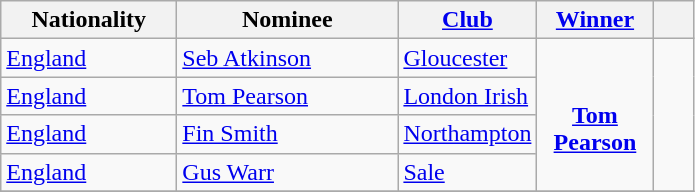<table class="wikitable">
<tr>
<th width=110>Nationality</th>
<th width=140>Nominee</th>
<th width=80><a href='#'>Club</a></th>
<th width=70><a href='#'>Winner</a></th>
<th width=20></th>
</tr>
<tr>
<td> <a href='#'>England</a></td>
<td><a href='#'>Seb Atkinson</a></td>
<td><a href='#'>Gloucester</a></td>
<td rowspan=4 align=center><br><strong><a href='#'>Tom Pearson</a></strong></td>
<td rowspan=4 align=center></td>
</tr>
<tr>
<td> <a href='#'>England</a></td>
<td><a href='#'>Tom Pearson</a></td>
<td><a href='#'>London Irish</a></td>
</tr>
<tr>
<td> <a href='#'>England</a></td>
<td><a href='#'>Fin Smith</a></td>
<td><a href='#'>Northampton</a></td>
</tr>
<tr>
<td> <a href='#'>England</a></td>
<td><a href='#'>Gus Warr</a></td>
<td><a href='#'>Sale</a></td>
</tr>
<tr>
</tr>
</table>
